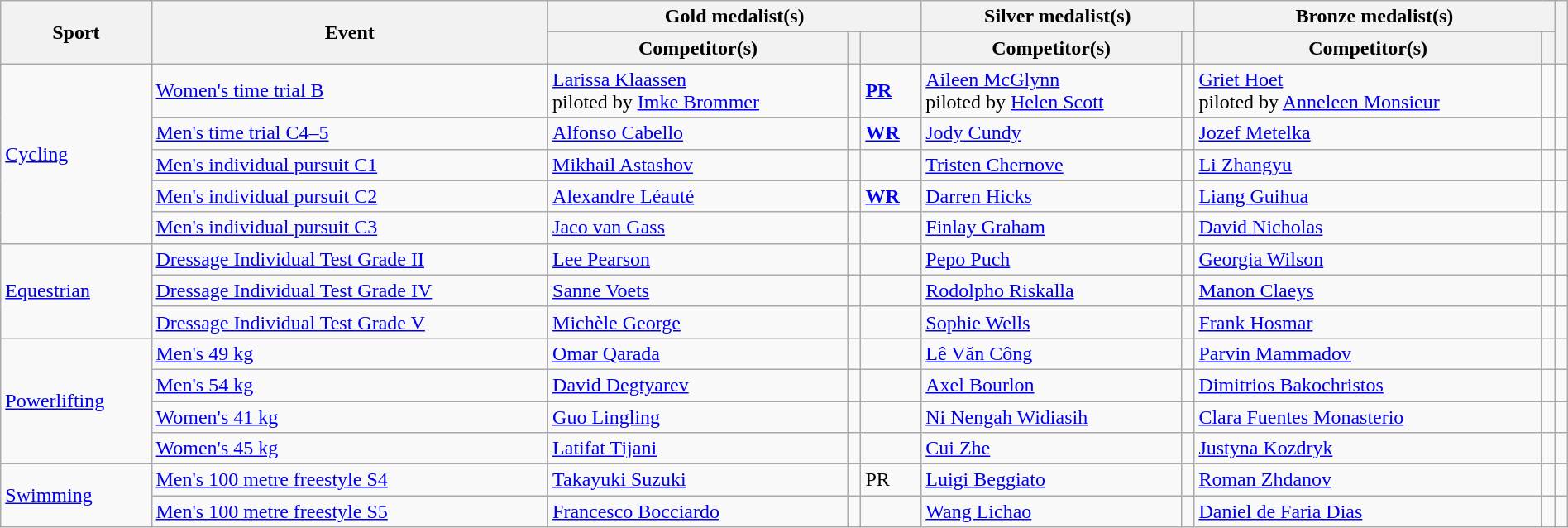<table class="wikitable" style="width:100%;">
<tr>
<th rowspan="2">Sport</th>
<th rowspan="2">Event</th>
<th colspan="3">Gold medalist(s)</th>
<th colspan="2">Silver medalist(s)</th>
<th colspan="2">Bronze medalist(s)</th>
<th rowspan="2"></th>
</tr>
<tr>
<th>Competitor(s)</th>
<th></th>
<th></th>
<th>Competitor(s)</th>
<th></th>
<th>Competitor(s)</th>
<th></th>
</tr>
<tr>
<td rowspan=5><a href='#'>Cycling</a></td>
<td><a href='#'>Women's time trial B</a></td>
<td><a href='#'>Larissa Klaassen</a><br>piloted by <a href='#'>Imke Brommer</a></td>
<td></td>
<td><strong><a href='#'>PR</a></strong></td>
<td><a href='#'>Aileen McGlynn</a><br>piloted by <a href='#'>Helen Scott</a></td>
<td></td>
<td><a href='#'>Griet Hoet</a><br>piloted by <a href='#'>Anneleen Monsieur</a></td>
<td></td>
<td></td>
</tr>
<tr>
<td><a href='#'>Men's time trial C4–5</a></td>
<td><a href='#'>Alfonso Cabello</a></td>
<td></td>
<td><strong><a href='#'>WR</a></strong></td>
<td><a href='#'>Jody Cundy</a></td>
<td></td>
<td><a href='#'>Jozef Metelka</a></td>
<td></td>
<td></td>
</tr>
<tr>
<td><a href='#'>Men's individual pursuit C1</a></td>
<td><a href='#'>Mikhail Astashov</a></td>
<td></td>
<td></td>
<td><a href='#'>Tristen Chernove</a></td>
<td></td>
<td><a href='#'>Li Zhangyu</a></td>
<td></td>
<td></td>
</tr>
<tr>
<td><a href='#'>Men's individual pursuit C2</a></td>
<td><a href='#'>Alexandre Léauté</a></td>
<td></td>
<td><strong><a href='#'>WR</a></strong></td>
<td><a href='#'>Darren Hicks</a></td>
<td></td>
<td><a href='#'>Liang Guihua</a></td>
<td></td>
<td></td>
</tr>
<tr>
<td><a href='#'>Men's individual pursuit C3</a></td>
<td><a href='#'>Jaco van Gass</a></td>
<td></td>
<td></td>
<td><a href='#'>Finlay Graham</a></td>
<td></td>
<td><a href='#'>David Nicholas</a></td>
<td></td>
<td></td>
</tr>
<tr>
<td rowspan=3><a href='#'>Equestrian</a></td>
<td><a href='#'>Dressage Individual Test Grade II</a></td>
<td><a href='#'>Lee Pearson</a></td>
<td></td>
<td></td>
<td><a href='#'>Pepo Puch</a></td>
<td></td>
<td><a href='#'>Georgia Wilson</a></td>
<td></td>
<td></td>
</tr>
<tr>
<td><a href='#'>Dressage Individual Test Grade IV</a></td>
<td><a href='#'>Sanne Voets</a></td>
<td></td>
<td></td>
<td><a href='#'>Rodolpho Riskalla</a></td>
<td></td>
<td><a href='#'>Manon Claeys</a></td>
<td></td>
<td></td>
</tr>
<tr>
<td><a href='#'>Dressage Individual Test Grade V</a></td>
<td><a href='#'>Michèle George</a></td>
<td></td>
<td></td>
<td><a href='#'>Sophie Wells</a></td>
<td></td>
<td><a href='#'>Frank Hosmar</a></td>
<td></td>
<td></td>
</tr>
<tr>
<td rowspan=4><a href='#'>Powerlifting</a></td>
<td><a href='#'>Men's 49 kg</a></td>
<td><a href='#'>Omar Qarada</a></td>
<td></td>
<td></td>
<td><a href='#'>Lê Văn Công</a></td>
<td></td>
<td><a href='#'>Parvin Mammadov</a></td>
<td></td>
<td></td>
</tr>
<tr>
<td><a href='#'>Men's 54 kg</a></td>
<td><a href='#'>David Degtyarev</a></td>
<td></td>
<td></td>
<td><a href='#'>Axel Bourlon</a></td>
<td></td>
<td><a href='#'>Dimitrios Bakochristos</a></td>
<td></td>
<td></td>
</tr>
<tr>
<td><a href='#'>Women's 41 kg</a></td>
<td><a href='#'>Guo Lingling</a></td>
<td></td>
<td></td>
<td><a href='#'>Ni Nengah Widiasih</a></td>
<td></td>
<td><a href='#'>Clara Fuentes Monasterio</a></td>
<td></td>
<td></td>
</tr>
<tr>
<td><a href='#'>Women's 45 kg</a></td>
<td><a href='#'>Latifat Tijani</a></td>
<td></td>
<td></td>
<td><a href='#'>Cui Zhe</a></td>
<td></td>
<td><a href='#'>Justyna Kozdryk</a></td>
<td></td>
<td></td>
</tr>
<tr>
<td rowspan="2"><a href='#'>Swimming</a></td>
<td><a href='#'>Men's 100 metre freestyle S4</a></td>
<td><a href='#'>Takayuki Suzuki</a></td>
<td></td>
<td>PR</td>
<td><a href='#'>Luigi Beggiato</a></td>
<td></td>
<td><a href='#'>Roman Zhdanov</a></td>
<td></td>
<td></td>
</tr>
<tr>
<td><a href='#'>Men's 100 metre freestyle S5</a></td>
<td><a href='#'>Francesco Bocciardo</a></td>
<td></td>
<td></td>
<td><a href='#'>Wang Lichao</a></td>
<td></td>
<td><a href='#'>Daniel de Faria Dias</a></td>
<td></td>
<td></td>
</tr>
</table>
